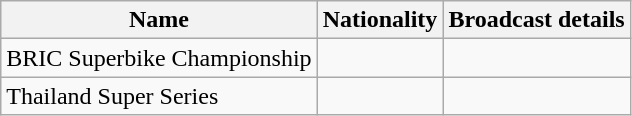<table class="wikitable">
<tr>
<th>Name</th>
<th>Nationality</th>
<th>Broadcast details</th>
</tr>
<tr>
<td>BRIC Superbike Championship</td>
<td></td>
<td></td>
</tr>
<tr>
<td>Thailand Super Series</td>
<td></td>
<td></td>
</tr>
</table>
